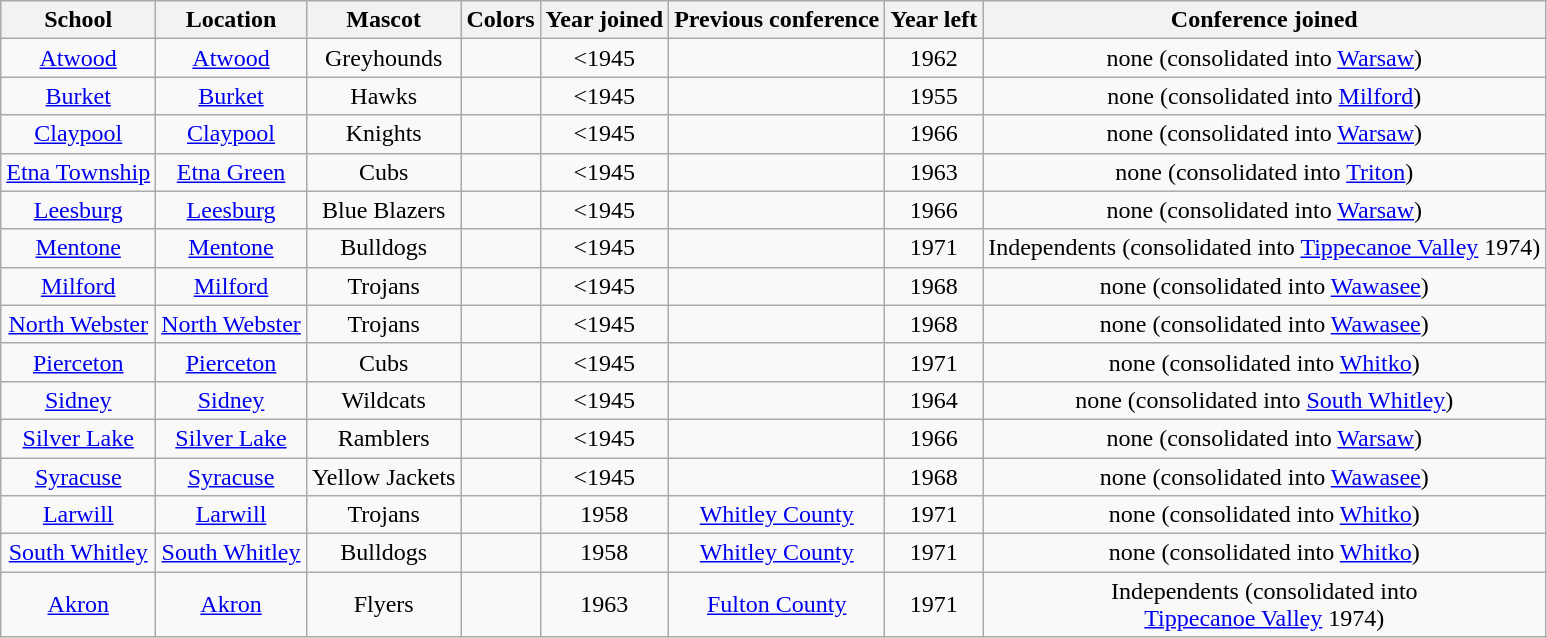<table class="wikitable" style="text-align:center;">
<tr>
<th>School</th>
<th>Location</th>
<th>Mascot</th>
<th>Colors</th>
<th>Year joined</th>
<th>Previous conference</th>
<th>Year left</th>
<th>Conference joined</th>
</tr>
<tr>
<td><a href='#'>Atwood</a></td>
<td><a href='#'>Atwood</a></td>
<td>Greyhounds</td>
<td> </td>
<td><1945</td>
<td></td>
<td>1962</td>
<td>none (consolidated into <a href='#'>Warsaw</a>)</td>
</tr>
<tr>
<td><a href='#'>Burket</a></td>
<td><a href='#'>Burket</a></td>
<td>Hawks</td>
<td> </td>
<td><1945</td>
<td></td>
<td>1955</td>
<td>none (consolidated into <a href='#'>Milford</a>)</td>
</tr>
<tr>
<td><a href='#'>Claypool</a></td>
<td><a href='#'>Claypool</a></td>
<td>Knights</td>
<td> </td>
<td><1945</td>
<td></td>
<td>1966</td>
<td>none (consolidated into <a href='#'>Warsaw</a>)</td>
</tr>
<tr>
<td><a href='#'>Etna Township</a></td>
<td><a href='#'>Etna Green</a></td>
<td>Cubs</td>
<td> </td>
<td><1945</td>
<td></td>
<td>1963</td>
<td>none (consolidated into <a href='#'>Triton</a>)</td>
</tr>
<tr>
<td><a href='#'>Leesburg</a></td>
<td><a href='#'>Leesburg</a></td>
<td>Blue Blazers</td>
<td> </td>
<td><1945</td>
<td></td>
<td>1966</td>
<td>none (consolidated into <a href='#'>Warsaw</a>)</td>
</tr>
<tr>
<td><a href='#'>Mentone</a></td>
<td><a href='#'>Mentone</a></td>
<td>Bulldogs</td>
<td> </td>
<td><1945</td>
<td></td>
<td>1971</td>
<td>Independents (consolidated into <a href='#'>Tippecanoe Valley</a> 1974)</td>
</tr>
<tr>
<td><a href='#'>Milford</a></td>
<td><a href='#'>Milford</a></td>
<td>Trojans</td>
<td> </td>
<td><1945</td>
<td></td>
<td>1968</td>
<td>none (consolidated into <a href='#'>Wawasee</a>)</td>
</tr>
<tr>
<td><a href='#'>North Webster</a></td>
<td><a href='#'>North Webster</a></td>
<td>Trojans</td>
<td> </td>
<td><1945</td>
<td></td>
<td>1968</td>
<td>none (consolidated into <a href='#'>Wawasee</a>)</td>
</tr>
<tr>
<td><a href='#'>Pierceton</a></td>
<td><a href='#'>Pierceton</a></td>
<td>Cubs</td>
<td> </td>
<td><1945</td>
<td></td>
<td>1971</td>
<td>none (consolidated into <a href='#'>Whitko</a>)</td>
</tr>
<tr>
<td><a href='#'>Sidney</a></td>
<td><a href='#'>Sidney</a></td>
<td>Wildcats</td>
<td> </td>
<td><1945</td>
<td></td>
<td>1964</td>
<td>none (consolidated into <a href='#'>South Whitley</a>)</td>
</tr>
<tr>
<td><a href='#'>Silver Lake</a></td>
<td><a href='#'>Silver Lake</a></td>
<td>Ramblers</td>
<td> </td>
<td><1945</td>
<td></td>
<td>1966</td>
<td>none (consolidated into <a href='#'>Warsaw</a>)</td>
</tr>
<tr>
<td><a href='#'>Syracuse</a></td>
<td><a href='#'>Syracuse</a></td>
<td>Yellow Jackets</td>
<td> </td>
<td><1945</td>
<td></td>
<td>1968</td>
<td>none (consolidated into <a href='#'>Wawasee</a>)</td>
</tr>
<tr>
<td><a href='#'>Larwill</a></td>
<td><a href='#'>Larwill</a></td>
<td>Trojans</td>
<td> </td>
<td>1958</td>
<td><a href='#'>Whitley County</a></td>
<td>1971</td>
<td>none (consolidated into <a href='#'>Whitko</a>)</td>
</tr>
<tr>
<td><a href='#'>South Whitley</a></td>
<td><a href='#'>South Whitley</a></td>
<td>Bulldogs</td>
<td> </td>
<td>1958</td>
<td><a href='#'>Whitley County</a></td>
<td>1971</td>
<td>none (consolidated into <a href='#'>Whitko</a>)</td>
</tr>
<tr>
<td><a href='#'>Akron</a></td>
<td><a href='#'>Akron</a></td>
<td>Flyers</td>
<td> </td>
<td>1963</td>
<td><a href='#'>Fulton County</a></td>
<td>1971</td>
<td>Independents (consolidated into<br><a href='#'>Tippecanoe Valley</a> 1974)</td>
</tr>
</table>
